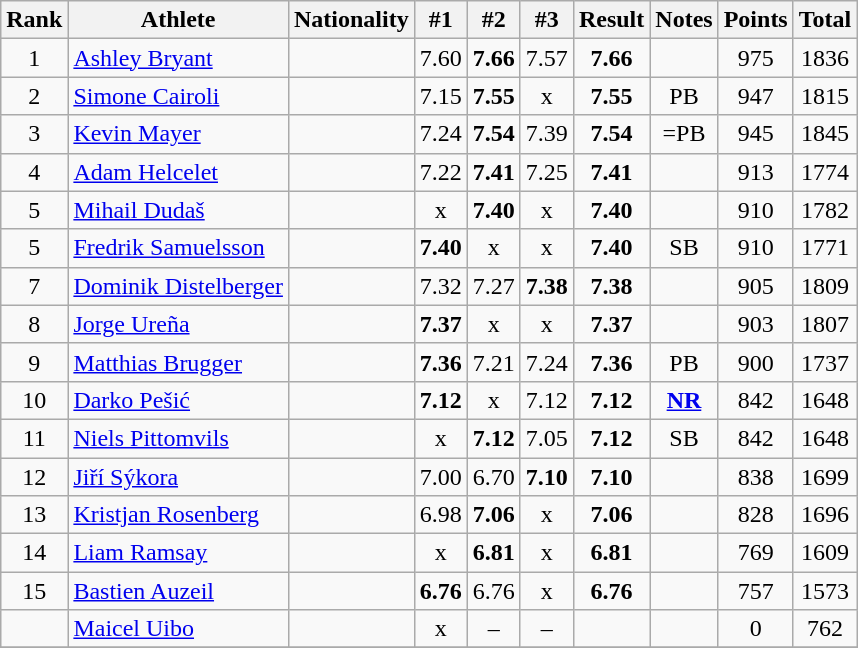<table class="wikitable sortable" style="text-align:center">
<tr>
<th>Rank</th>
<th>Athlete</th>
<th>Nationality</th>
<th>#1</th>
<th>#2</th>
<th>#3</th>
<th>Result</th>
<th>Notes</th>
<th>Points</th>
<th>Total</th>
</tr>
<tr>
<td>1</td>
<td align=left><a href='#'>Ashley Bryant</a></td>
<td align=left></td>
<td>7.60</td>
<td><strong>7.66</strong></td>
<td>7.57</td>
<td><strong>7.66</strong></td>
<td></td>
<td>975</td>
<td>1836</td>
</tr>
<tr>
<td>2</td>
<td align=left><a href='#'>Simone Cairoli</a></td>
<td align=left></td>
<td>7.15</td>
<td><strong>7.55</strong></td>
<td>x</td>
<td><strong>7.55</strong></td>
<td>PB</td>
<td>947</td>
<td>1815</td>
</tr>
<tr>
<td>3</td>
<td align=left><a href='#'>Kevin Mayer</a></td>
<td align=left></td>
<td>7.24</td>
<td><strong>7.54</strong></td>
<td>7.39</td>
<td><strong>7.54</strong></td>
<td>=PB</td>
<td>945</td>
<td>1845</td>
</tr>
<tr>
<td>4</td>
<td align=left><a href='#'>Adam Helcelet</a></td>
<td align=left></td>
<td>7.22</td>
<td><strong>7.41</strong></td>
<td>7.25</td>
<td><strong>7.41</strong></td>
<td></td>
<td>913</td>
<td>1774</td>
</tr>
<tr>
<td>5</td>
<td align=left><a href='#'>Mihail Dudaš</a></td>
<td align=left></td>
<td>x</td>
<td><strong>7.40</strong></td>
<td>x</td>
<td><strong>7.40</strong></td>
<td></td>
<td>910</td>
<td>1782</td>
</tr>
<tr>
<td>5</td>
<td align=left><a href='#'>Fredrik Samuelsson</a></td>
<td align=left></td>
<td><strong>7.40</strong></td>
<td>x</td>
<td>x</td>
<td><strong>7.40</strong></td>
<td>SB</td>
<td>910</td>
<td>1771</td>
</tr>
<tr>
<td>7</td>
<td align=left><a href='#'>Dominik Distelberger</a></td>
<td align=left></td>
<td>7.32</td>
<td>7.27</td>
<td><strong>7.38</strong></td>
<td><strong>7.38</strong></td>
<td></td>
<td>905</td>
<td>1809</td>
</tr>
<tr>
<td>8</td>
<td align=left><a href='#'>Jorge Ureña</a></td>
<td align=left></td>
<td><strong>7.37</strong></td>
<td>x</td>
<td>x</td>
<td><strong>7.37</strong></td>
<td></td>
<td>903</td>
<td>1807</td>
</tr>
<tr>
<td>9</td>
<td align=left><a href='#'>Matthias Brugger</a></td>
<td align=left></td>
<td><strong>7.36</strong></td>
<td>7.21</td>
<td>7.24</td>
<td><strong>7.36</strong></td>
<td>PB</td>
<td>900</td>
<td>1737</td>
</tr>
<tr>
<td>10</td>
<td align=left><a href='#'>Darko Pešić</a></td>
<td align=left></td>
<td><strong>7.12</strong></td>
<td>x</td>
<td>7.12</td>
<td><strong>7.12</strong></td>
<td><strong><a href='#'>NR</a></strong></td>
<td>842</td>
<td>1648</td>
</tr>
<tr>
<td>11</td>
<td align=left><a href='#'>Niels Pittomvils</a></td>
<td align=left></td>
<td>x</td>
<td><strong>7.12</strong></td>
<td>7.05</td>
<td><strong>7.12</strong></td>
<td>SB</td>
<td>842</td>
<td>1648</td>
</tr>
<tr>
<td>12</td>
<td align=left><a href='#'>Jiří Sýkora</a></td>
<td align=left></td>
<td>7.00</td>
<td>6.70</td>
<td><strong>7.10</strong></td>
<td><strong>7.10</strong></td>
<td></td>
<td>838</td>
<td>1699</td>
</tr>
<tr>
<td>13</td>
<td align=left><a href='#'>Kristjan Rosenberg</a></td>
<td align=left></td>
<td>6.98</td>
<td><strong>7.06</strong></td>
<td>x</td>
<td><strong>7.06</strong></td>
<td></td>
<td>828</td>
<td>1696</td>
</tr>
<tr>
<td>14</td>
<td align=left><a href='#'>Liam Ramsay</a></td>
<td align=left></td>
<td>x</td>
<td><strong>6.81</strong></td>
<td>x</td>
<td><strong>6.81</strong></td>
<td></td>
<td>769</td>
<td>1609</td>
</tr>
<tr>
<td>15</td>
<td align=left><a href='#'>Bastien Auzeil</a></td>
<td align=left></td>
<td><strong>6.76</strong></td>
<td>6.76</td>
<td>x</td>
<td><strong>6.76</strong></td>
<td></td>
<td>757</td>
<td>1573</td>
</tr>
<tr>
<td></td>
<td align=left><a href='#'>Maicel Uibo</a></td>
<td align=left></td>
<td>x</td>
<td>–</td>
<td>–</td>
<td><strong></strong></td>
<td></td>
<td>0</td>
<td>762</td>
</tr>
<tr>
</tr>
</table>
